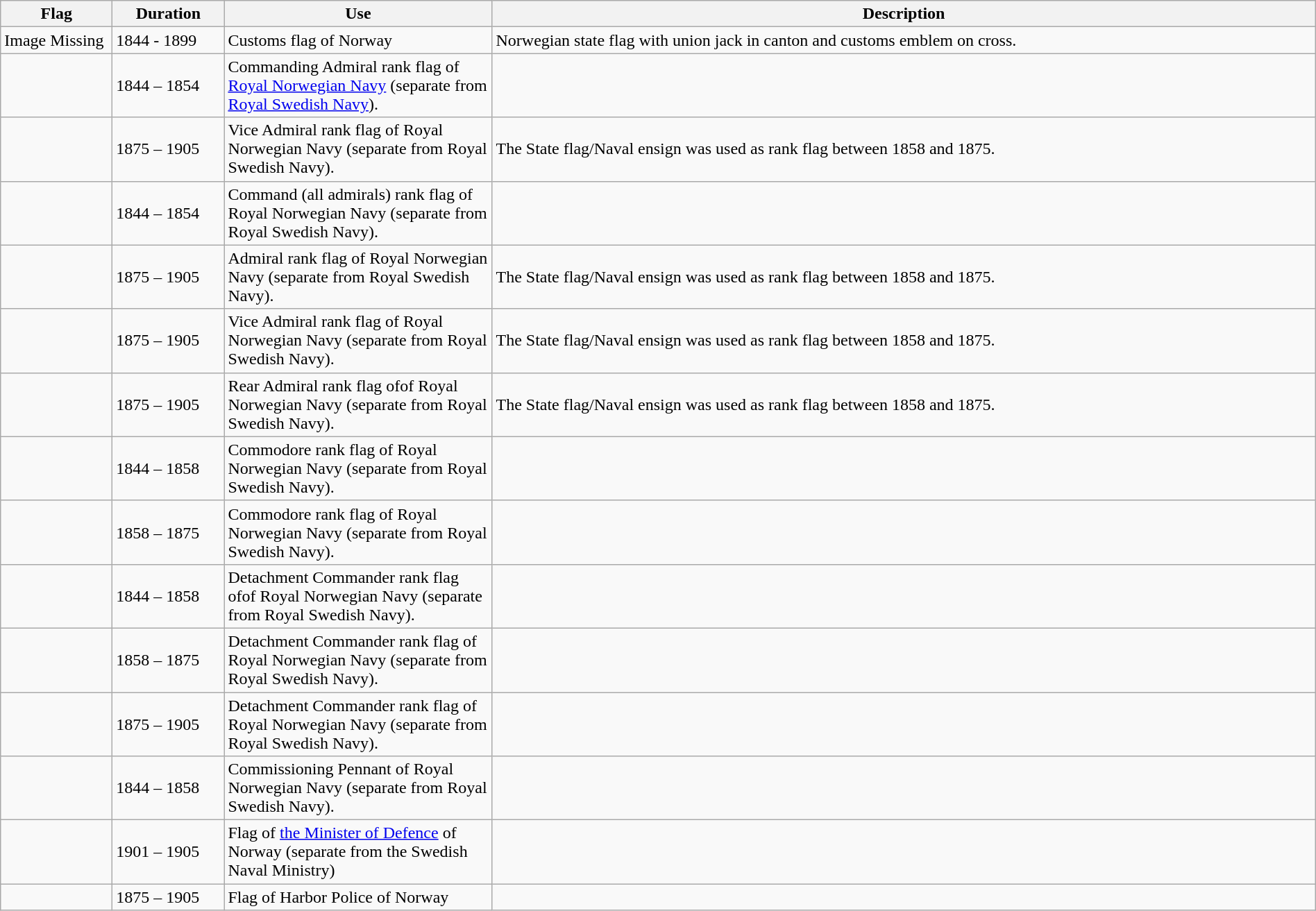<table class="wikitable" width="100%">
<tr>
<th style="width:100px;">Flag</th>
<th style="width:100px;">Duration</th>
<th style="width:250px;">Use</th>
<th style="min-width:250px">Description</th>
</tr>
<tr>
<td>Image Missing</td>
<td>1844 - 1899</td>
<td>Customs flag of Norway</td>
<td>Norwegian state flag with union jack in canton and customs emblem on cross.</td>
</tr>
<tr>
<td></td>
<td>1844 – 1854</td>
<td>Commanding Admiral rank flag of <a href='#'>Royal Norwegian Navy</a> (separate from <a href='#'>Royal Swedish Navy</a>).</td>
<td></td>
</tr>
<tr>
<td></td>
<td>1875 – 1905</td>
<td>Vice Admiral rank flag of Royal Norwegian Navy (separate from Royal Swedish Navy).</td>
<td>The State flag/Naval ensign was used as rank flag between 1858 and 1875.</td>
</tr>
<tr>
<td></td>
<td>1844 – 1854</td>
<td>Command (all admirals) rank flag of Royal Norwegian Navy (separate from Royal Swedish Navy).</td>
</tr>
<tr>
<td></td>
<td>1875 – 1905</td>
<td>Admiral rank flag of Royal Norwegian Navy (separate from Royal Swedish Navy).</td>
<td>The State flag/Naval ensign was used as rank flag between 1858 and 1875.</td>
</tr>
<tr>
<td></td>
<td>1875 – 1905</td>
<td>Vice Admiral rank flag of Royal Norwegian Navy (separate from Royal Swedish Navy).</td>
<td>The State flag/Naval ensign was used as rank flag between 1858 and 1875.</td>
</tr>
<tr>
<td></td>
<td>1875 – 1905</td>
<td>Rear Admiral rank flag ofof Royal Norwegian Navy (separate from Royal Swedish Navy).</td>
<td>The State flag/Naval ensign was used as rank flag between 1858 and 1875.</td>
</tr>
<tr>
<td></td>
<td>1844 – 1858</td>
<td>Commodore rank flag of Royal Norwegian Navy (separate from Royal Swedish Navy).</td>
<td></td>
</tr>
<tr>
<td></td>
<td>1858 – 1875</td>
<td>Commodore rank flag of Royal Norwegian Navy (separate from Royal Swedish Navy).</td>
<td></td>
</tr>
<tr>
<td></td>
<td>1844 – 1858</td>
<td>Detachment Commander rank flag ofof Royal Norwegian Navy (separate from Royal Swedish Navy).</td>
<td></td>
</tr>
<tr>
<td></td>
<td>1858 – 1875</td>
<td>Detachment Commander rank flag of Royal Norwegian Navy (separate from Royal Swedish Navy).</td>
<td></td>
</tr>
<tr>
<td></td>
<td>1875 – 1905</td>
<td>Detachment Commander rank flag of Royal Norwegian Navy (separate from Royal Swedish Navy).</td>
<td></td>
</tr>
<tr>
<td></td>
<td>1844 – 1858</td>
<td>Commissioning Pennant of Royal Norwegian Navy (separate from Royal Swedish Navy).</td>
<td></td>
</tr>
<tr>
<td></td>
<td>1901 – 1905</td>
<td>Flag of <a href='#'>the Minister of Defence</a> of Norway (separate from the Swedish Naval Ministry)</td>
<td></td>
</tr>
<tr>
<td></td>
<td>1875 – 1905</td>
<td>Flag of Harbor Police of Norway</td>
<td></td>
</tr>
</table>
